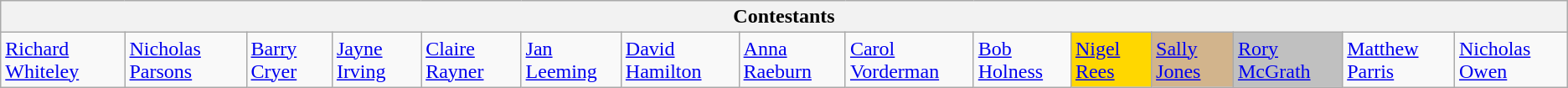<table class="wikitable collapsible">
<tr>
<th colspan="15">Contestants</th>
</tr>
<tr>
<td><a href='#'>Richard Whiteley</a></td>
<td><a href='#'>Nicholas Parsons</a></td>
<td><a href='#'>Barry Cryer</a></td>
<td><a href='#'>Jayne Irving</a></td>
<td><a href='#'>Claire Rayner</a></td>
<td><a href='#'>Jan Leeming</a></td>
<td><a href='#'>David Hamilton</a></td>
<td><a href='#'>Anna Raeburn</a></td>
<td><a href='#'>Carol Vorderman</a></td>
<td><a href='#'>Bob Holness</a></td>
<td style="background:gold;"><a href='#'>Nigel Rees</a></td>
<td style="background:tan;"><a href='#'>Sally Jones</a></td>
<td style="background:silver;"><a href='#'>Rory McGrath</a></td>
<td><a href='#'>Matthew Parris</a></td>
<td><a href='#'>Nicholas Owen</a></td>
</tr>
</table>
